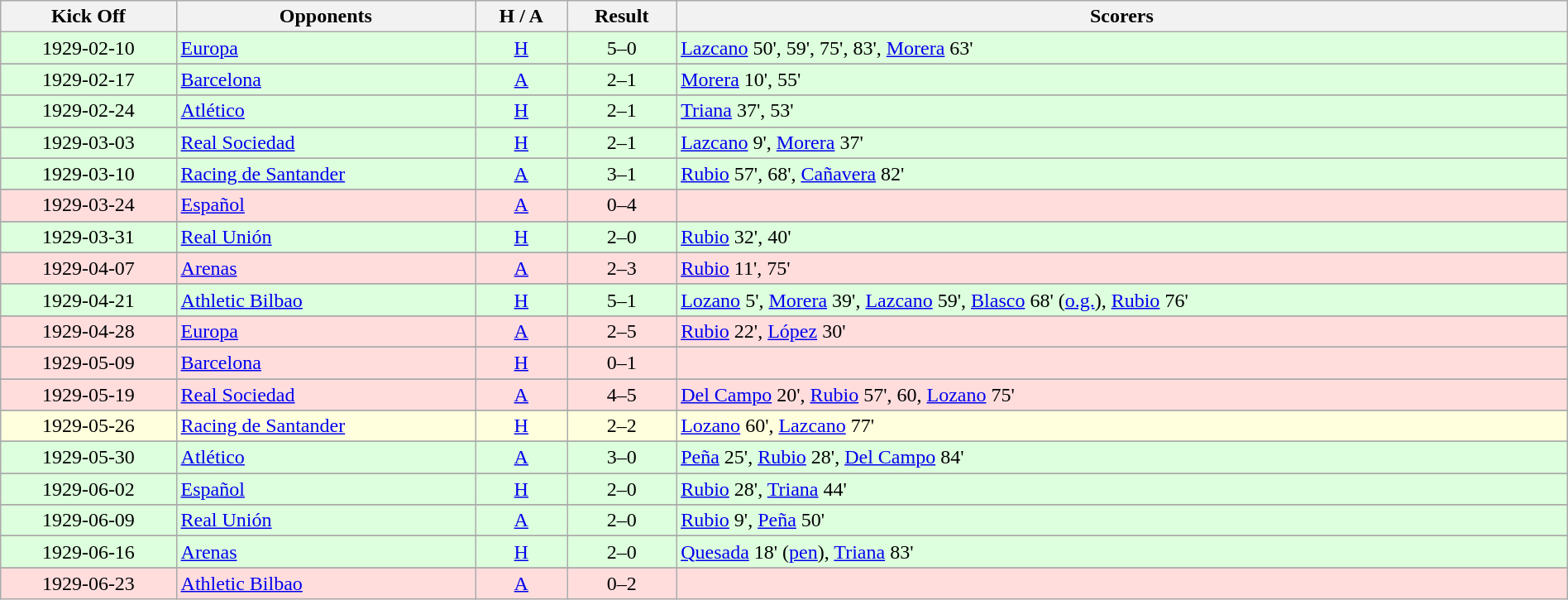<table class="wikitable" style="width:100%;">
<tr style="background:#f0f6ff;">
<th>Kick Off</th>
<th>Opponents</th>
<th>H / A</th>
<th>Result</th>
<th>Scorers</th>
</tr>
<tr bgcolor="#ddffdd">
<td align=center>1929-02-10</td>
<td><a href='#'>Europa</a></td>
<td align=center><a href='#'>H</a></td>
<td align=center>5–0</td>
<td align=left><a href='#'>Lazcano</a> 50', 59', 75', 83', <a href='#'>Morera</a> 63'</td>
</tr>
<tr>
</tr>
<tr bgcolor="#ddffdd">
<td align=center>1929-02-17</td>
<td><a href='#'>Barcelona</a></td>
<td align=center><a href='#'>A</a></td>
<td align=center>2–1</td>
<td align=left><a href='#'>Morera</a> 10', 55'</td>
</tr>
<tr>
</tr>
<tr bgcolor="#ddffdd">
<td align=center>1929-02-24</td>
<td><a href='#'>Atlético</a></td>
<td align=center><a href='#'>H</a></td>
<td align=center>2–1</td>
<td align=left><a href='#'>Triana</a> 37', 53'</td>
</tr>
<tr>
</tr>
<tr bgcolor="#ddffdd">
<td align=center>1929-03-03</td>
<td><a href='#'>Real Sociedad</a></td>
<td align=center><a href='#'>H</a></td>
<td align=center>2–1</td>
<td align=left><a href='#'>Lazcano</a> 9', <a href='#'>Morera</a> 37'</td>
</tr>
<tr>
</tr>
<tr bgcolor="#ddffdd">
<td align=center>1929-03-10</td>
<td><a href='#'>Racing de Santander</a></td>
<td align=center><a href='#'>A</a></td>
<td align=center>3–1</td>
<td align=left><a href='#'>Rubio</a> 57', 68', <a href='#'>Cañavera</a> 82'</td>
</tr>
<tr>
</tr>
<tr bgcolor="#ffdddd">
<td align=center>1929-03-24</td>
<td><a href='#'>Español</a></td>
<td align=center><a href='#'>A</a></td>
<td align=center>0–4</td>
<td align=left></td>
</tr>
<tr>
</tr>
<tr bgcolor="#ddffdd">
<td align=center>1929-03-31</td>
<td><a href='#'>Real Unión</a></td>
<td align=center><a href='#'>H</a></td>
<td align=center>2–0</td>
<td align=left><a href='#'>Rubio</a> 32', 40'</td>
</tr>
<tr>
</tr>
<tr bgcolor="#ffdddd">
<td align=center>1929-04-07</td>
<td><a href='#'>Arenas</a></td>
<td align=center><a href='#'>A</a></td>
<td align=center>2–3</td>
<td align=left><a href='#'>Rubio</a> 11', 75'</td>
</tr>
<tr>
</tr>
<tr bgcolor="#ddffdd">
<td align=center>1929-04-21</td>
<td><a href='#'>Athletic Bilbao</a></td>
<td align=center><a href='#'>H</a></td>
<td align=center>5–1</td>
<td align=left><a href='#'>Lozano</a> 5', <a href='#'>Morera</a> 39', <a href='#'>Lazcano</a> 59', <a href='#'>Blasco</a> 68' (<a href='#'>o.g.</a>), <a href='#'>Rubio</a> 76'</td>
</tr>
<tr>
</tr>
<tr bgcolor="#ffdddd">
<td align=center>1929-04-28</td>
<td><a href='#'>Europa</a></td>
<td align=center><a href='#'>A</a></td>
<td align=center>2–5</td>
<td align=left><a href='#'>Rubio</a> 22', <a href='#'>López</a> 30'</td>
</tr>
<tr>
</tr>
<tr bgcolor="#ffdddd">
<td align=center>1929-05-09</td>
<td><a href='#'>Barcelona</a></td>
<td align=center><a href='#'>H</a></td>
<td align=center>0–1</td>
<td align=left></td>
</tr>
<tr>
</tr>
<tr bgcolor="#ffdddd">
<td align=center>1929-05-19</td>
<td><a href='#'>Real Sociedad</a></td>
<td align=center><a href='#'>A</a></td>
<td align=center>4–5</td>
<td align=left><a href='#'>Del Campo</a> 20', <a href='#'>Rubio</a> 57', 60, <a href='#'>Lozano</a> 75'</td>
</tr>
<tr>
</tr>
<tr bgcolor="#ffffdd">
<td align=center>1929-05-26</td>
<td><a href='#'>Racing de Santander</a></td>
<td align=center><a href='#'>H</a></td>
<td align=center>2–2</td>
<td align=left><a href='#'>Lozano</a> 60', <a href='#'>Lazcano</a> 77'</td>
</tr>
<tr>
</tr>
<tr bgcolor="#ddffdd">
<td align=center>1929-05-30</td>
<td><a href='#'>Atlético</a></td>
<td align=center><a href='#'>A</a></td>
<td align=center>3–0</td>
<td align=left><a href='#'>Peña</a> 25', <a href='#'>Rubio</a> 28', <a href='#'>Del Campo</a> 84'</td>
</tr>
<tr>
</tr>
<tr bgcolor="#ddffdd">
<td align=center>1929-06-02</td>
<td><a href='#'>Español</a></td>
<td align=center><a href='#'>H</a></td>
<td align=center>2–0</td>
<td align=left><a href='#'>Rubio</a> 28', <a href='#'>Triana</a> 44'</td>
</tr>
<tr>
</tr>
<tr bgcolor="#ddffdd">
<td align=center>1929-06-09</td>
<td><a href='#'>Real Unión</a></td>
<td align=center><a href='#'>A</a></td>
<td align=center>2–0</td>
<td align=left><a href='#'>Rubio</a> 9', <a href='#'>Peña</a> 50'</td>
</tr>
<tr>
</tr>
<tr bgcolor="#ddffdd">
<td align=center>1929-06-16</td>
<td><a href='#'>Arenas</a></td>
<td align=center><a href='#'>H</a></td>
<td align=center>2–0</td>
<td align=left><a href='#'>Quesada</a> 18' (<a href='#'>pen</a>), <a href='#'>Triana</a> 83'</td>
</tr>
<tr>
</tr>
<tr bgcolor="#ffdddd">
<td align=center>1929-06-23</td>
<td><a href='#'>Athletic Bilbao</a></td>
<td align=center><a href='#'>A</a></td>
<td align=center>0–2</td>
<td align=left></td>
</tr>
</table>
